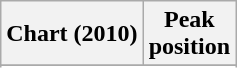<table class="wikitable plainrowheaders">
<tr>
<th scope="col">Chart (2010)</th>
<th scope="col">Peak<br>position</th>
</tr>
<tr>
</tr>
<tr>
</tr>
</table>
